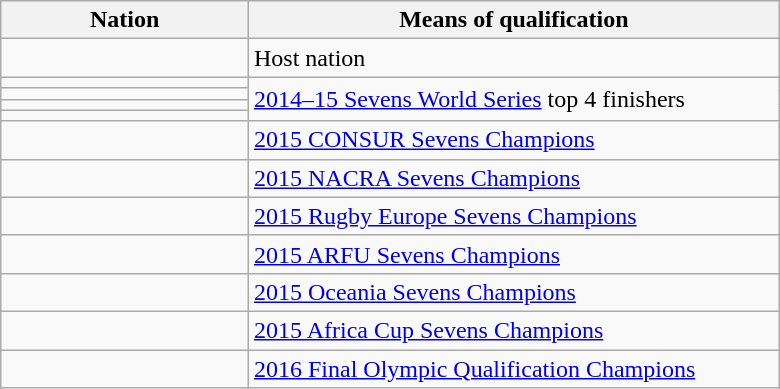<table class="wikitable" style="width:520px;">
<tr>
<th style="width:14%;">Nation</th>
<th style="width:30%;">Means of qualification</th>
</tr>
<tr>
<td></td>
<td>Host nation</td>
</tr>
<tr>
<td></td>
<td rowspan=4><a href='#'>2014–15 Sevens World Series</a> top 4 finishers</td>
</tr>
<tr>
<td></td>
</tr>
<tr>
<td></td>
</tr>
<tr>
<td></td>
</tr>
<tr>
<td></td>
<td><a href='#'>2015 CONSUR Sevens Champions</a></td>
</tr>
<tr>
<td></td>
<td><a href='#'>2015 NACRA Sevens Champions</a></td>
</tr>
<tr>
<td></td>
<td><a href='#'>2015 Rugby Europe Sevens Champions</a></td>
</tr>
<tr>
<td></td>
<td><a href='#'>2015 ARFU Sevens Champions</a></td>
</tr>
<tr>
<td></td>
<td><a href='#'>2015 Oceania Sevens Champions</a></td>
</tr>
<tr>
<td></td>
<td><a href='#'>2015 Africa Cup Sevens Champions</a></td>
</tr>
<tr>
<td></td>
<td><a href='#'>2016 Final Olympic Qualification Champions</a></td>
</tr>
</table>
